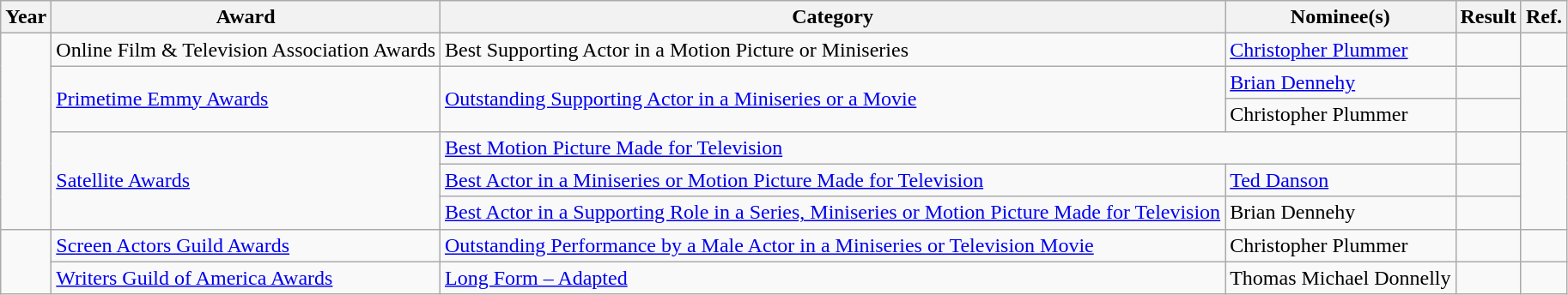<table class="wikitable plainrowheaders">
<tr>
<th>Year</th>
<th>Award</th>
<th>Category</th>
<th>Nominee(s)</th>
<th>Result</th>
<th>Ref.</th>
</tr>
<tr>
<td rowspan="6"></td>
<td>Online Film & Television Association Awards</td>
<td>Best Supporting Actor in a Motion Picture or Miniseries</td>
<td><a href='#'>Christopher Plummer</a></td>
<td></td>
<td align="center"></td>
</tr>
<tr>
<td rowspan="2"><a href='#'>Primetime Emmy Awards</a></td>
<td rowspan="2"><a href='#'>Outstanding Supporting Actor in a Miniseries or a Movie</a></td>
<td><a href='#'>Brian Dennehy</a></td>
<td></td>
<td align="center" rowspan="2"></td>
</tr>
<tr>
<td>Christopher Plummer</td>
<td></td>
</tr>
<tr>
<td rowspan="3"><a href='#'>Satellite Awards</a></td>
<td colspan="2"><a href='#'>Best Motion Picture Made for Television</a></td>
<td></td>
<td align="center" rowspan="3"></td>
</tr>
<tr>
<td><a href='#'>Best Actor in a Miniseries or Motion Picture Made for Television</a></td>
<td><a href='#'>Ted Danson</a></td>
<td></td>
</tr>
<tr>
<td><a href='#'>Best Actor in a Supporting Role in a Series, Miniseries or Motion Picture Made for Television</a></td>
<td>Brian Dennehy</td>
<td></td>
</tr>
<tr>
<td rowspan="2"></td>
<td><a href='#'>Screen Actors Guild Awards</a></td>
<td><a href='#'>Outstanding Performance by a Male Actor in a Miniseries or Television Movie</a></td>
<td>Christopher Plummer</td>
<td></td>
<td align="center"></td>
</tr>
<tr>
<td><a href='#'>Writers Guild of America Awards</a></td>
<td><a href='#'>Long Form – Adapted</a></td>
<td>Thomas Michael Donnelly</td>
<td></td>
<td align="center"></td>
</tr>
</table>
